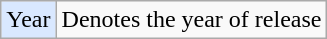<table class="wikitable">
<tr>
<td style="background:#D9E8FF">Year</td>
<td>Denotes the year of release</td>
</tr>
</table>
